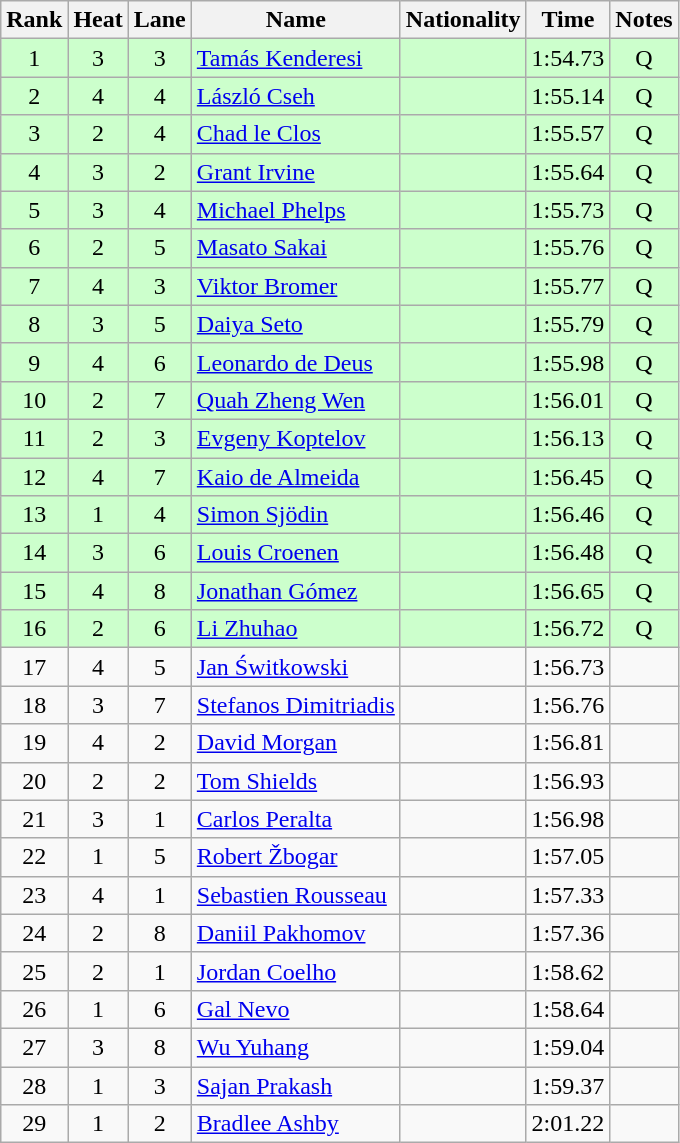<table class="wikitable sortable" style="text-align:center">
<tr>
<th>Rank</th>
<th>Heat</th>
<th>Lane</th>
<th>Name</th>
<th>Nationality</th>
<th>Time</th>
<th>Notes</th>
</tr>
<tr bgcolor=ccffcc>
<td>1</td>
<td>3</td>
<td>3</td>
<td align=left><a href='#'>Tamás Kenderesi</a></td>
<td align=left></td>
<td>1:54.73</td>
<td>Q</td>
</tr>
<tr bgcolor=ccffcc>
<td>2</td>
<td>4</td>
<td>4</td>
<td align=left><a href='#'>László Cseh</a></td>
<td align=left></td>
<td>1:55.14</td>
<td>Q</td>
</tr>
<tr bgcolor=ccffcc>
<td>3</td>
<td>2</td>
<td>4</td>
<td align=left><a href='#'>Chad le Clos</a></td>
<td align=left></td>
<td>1:55.57</td>
<td>Q</td>
</tr>
<tr bgcolor=ccffcc>
<td>4</td>
<td>3</td>
<td>2</td>
<td align=left><a href='#'>Grant Irvine</a></td>
<td align=left></td>
<td>1:55.64</td>
<td>Q</td>
</tr>
<tr bgcolor=ccffcc>
<td>5</td>
<td>3</td>
<td>4</td>
<td align=left><a href='#'>Michael Phelps</a></td>
<td align=left></td>
<td>1:55.73</td>
<td>Q</td>
</tr>
<tr bgcolor=ccffcc>
<td>6</td>
<td>2</td>
<td>5</td>
<td align=left><a href='#'>Masato Sakai</a></td>
<td align=left></td>
<td>1:55.76</td>
<td>Q</td>
</tr>
<tr bgcolor=ccffcc>
<td>7</td>
<td>4</td>
<td>3</td>
<td align=left><a href='#'>Viktor Bromer</a></td>
<td align=left></td>
<td>1:55.77</td>
<td>Q</td>
</tr>
<tr bgcolor=ccffcc>
<td>8</td>
<td>3</td>
<td>5</td>
<td align=left><a href='#'>Daiya Seto</a></td>
<td align=left></td>
<td>1:55.79</td>
<td>Q</td>
</tr>
<tr bgcolor=ccffcc>
<td>9</td>
<td>4</td>
<td>6</td>
<td align=left><a href='#'>Leonardo de Deus</a></td>
<td align=left></td>
<td>1:55.98</td>
<td>Q</td>
</tr>
<tr bgcolor=ccffcc>
<td>10</td>
<td>2</td>
<td>7</td>
<td align=left><a href='#'>Quah Zheng Wen</a></td>
<td align=left></td>
<td>1:56.01</td>
<td>Q</td>
</tr>
<tr bgcolor=ccffcc>
<td>11</td>
<td>2</td>
<td>3</td>
<td align=left><a href='#'>Evgeny Koptelov</a></td>
<td align=left></td>
<td>1:56.13</td>
<td>Q</td>
</tr>
<tr bgcolor=ccffcc>
<td>12</td>
<td>4</td>
<td>7</td>
<td align=left><a href='#'>Kaio de Almeida</a></td>
<td align=left></td>
<td>1:56.45</td>
<td>Q</td>
</tr>
<tr bgcolor=ccffcc>
<td>13</td>
<td>1</td>
<td>4</td>
<td align=left><a href='#'>Simon Sjödin</a></td>
<td align=left></td>
<td>1:56.46</td>
<td>Q</td>
</tr>
<tr bgcolor=ccffcc>
<td>14</td>
<td>3</td>
<td>6</td>
<td align=left><a href='#'>Louis Croenen</a></td>
<td align=left></td>
<td>1:56.48</td>
<td>Q</td>
</tr>
<tr bgcolor=ccffcc>
<td>15</td>
<td>4</td>
<td>8</td>
<td align=left><a href='#'>Jonathan Gómez</a></td>
<td align=left></td>
<td>1:56.65</td>
<td>Q</td>
</tr>
<tr bgcolor=ccffcc>
<td>16</td>
<td>2</td>
<td>6</td>
<td align=left><a href='#'>Li Zhuhao</a></td>
<td align=left></td>
<td>1:56.72</td>
<td>Q</td>
</tr>
<tr>
<td>17</td>
<td>4</td>
<td>5</td>
<td align=left><a href='#'>Jan Świtkowski</a></td>
<td align=left></td>
<td>1:56.73</td>
<td></td>
</tr>
<tr>
<td>18</td>
<td>3</td>
<td>7</td>
<td align=left><a href='#'>Stefanos Dimitriadis</a></td>
<td align=left></td>
<td>1:56.76</td>
<td></td>
</tr>
<tr>
<td>19</td>
<td>4</td>
<td>2</td>
<td align=left><a href='#'>David Morgan</a></td>
<td align=left></td>
<td>1:56.81</td>
<td></td>
</tr>
<tr>
<td>20</td>
<td>2</td>
<td>2</td>
<td align=left><a href='#'>Tom Shields</a></td>
<td align=left></td>
<td>1:56.93</td>
<td></td>
</tr>
<tr>
<td>21</td>
<td>3</td>
<td>1</td>
<td align=left><a href='#'>Carlos Peralta</a></td>
<td align=left></td>
<td>1:56.98</td>
<td></td>
</tr>
<tr>
<td>22</td>
<td>1</td>
<td>5</td>
<td align=left><a href='#'>Robert Žbogar</a></td>
<td align=left></td>
<td>1:57.05</td>
<td></td>
</tr>
<tr>
<td>23</td>
<td>4</td>
<td>1</td>
<td align=left><a href='#'>Sebastien Rousseau</a></td>
<td align=left></td>
<td>1:57.33</td>
<td></td>
</tr>
<tr>
<td>24</td>
<td>2</td>
<td>8</td>
<td align=left><a href='#'>Daniil Pakhomov</a></td>
<td align=left></td>
<td>1:57.36</td>
<td></td>
</tr>
<tr>
<td>25</td>
<td>2</td>
<td>1</td>
<td align=left><a href='#'>Jordan Coelho</a></td>
<td align=left></td>
<td>1:58.62</td>
<td></td>
</tr>
<tr>
<td>26</td>
<td>1</td>
<td>6</td>
<td align=left><a href='#'>Gal Nevo</a></td>
<td align=left></td>
<td>1:58.64</td>
<td></td>
</tr>
<tr>
<td>27</td>
<td>3</td>
<td>8</td>
<td align=left><a href='#'>Wu Yuhang</a></td>
<td align=left></td>
<td>1:59.04</td>
<td></td>
</tr>
<tr>
<td>28</td>
<td>1</td>
<td>3</td>
<td align=left><a href='#'>Sajan Prakash</a></td>
<td align=left></td>
<td>1:59.37</td>
<td></td>
</tr>
<tr>
<td>29</td>
<td>1</td>
<td>2</td>
<td align=left><a href='#'>Bradlee Ashby</a></td>
<td align=left></td>
<td>2:01.22</td>
<td></td>
</tr>
</table>
